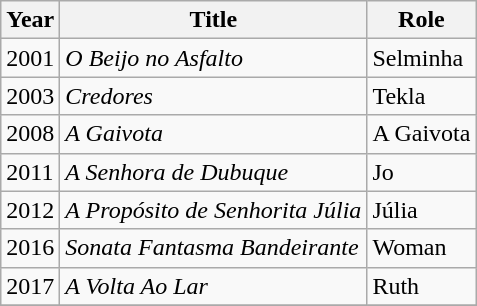<table class="wikitable">
<tr>
<th>Year</th>
<th>Title</th>
<th>Role</th>
</tr>
<tr>
<td>2001</td>
<td><em>O Beijo no Asfalto</em></td>
<td>Selminha</td>
</tr>
<tr>
<td>2003</td>
<td><em>Credores</em></td>
<td>Tekla</td>
</tr>
<tr>
<td>2008</td>
<td><em>A Gaivota</em></td>
<td>A Gaivota</td>
</tr>
<tr>
<td>2011</td>
<td><em>A Senhora de Dubuque</em></td>
<td>Jo</td>
</tr>
<tr>
<td>2012</td>
<td><em>A Propósito de Senhorita Júlia</em></td>
<td>Júlia</td>
</tr>
<tr>
<td>2016</td>
<td><em>Sonata Fantasma Bandeirante</em></td>
<td>Woman</td>
</tr>
<tr>
<td>2017</td>
<td><em>A Volta Ao Lar</em></td>
<td>Ruth</td>
</tr>
<tr>
</tr>
</table>
